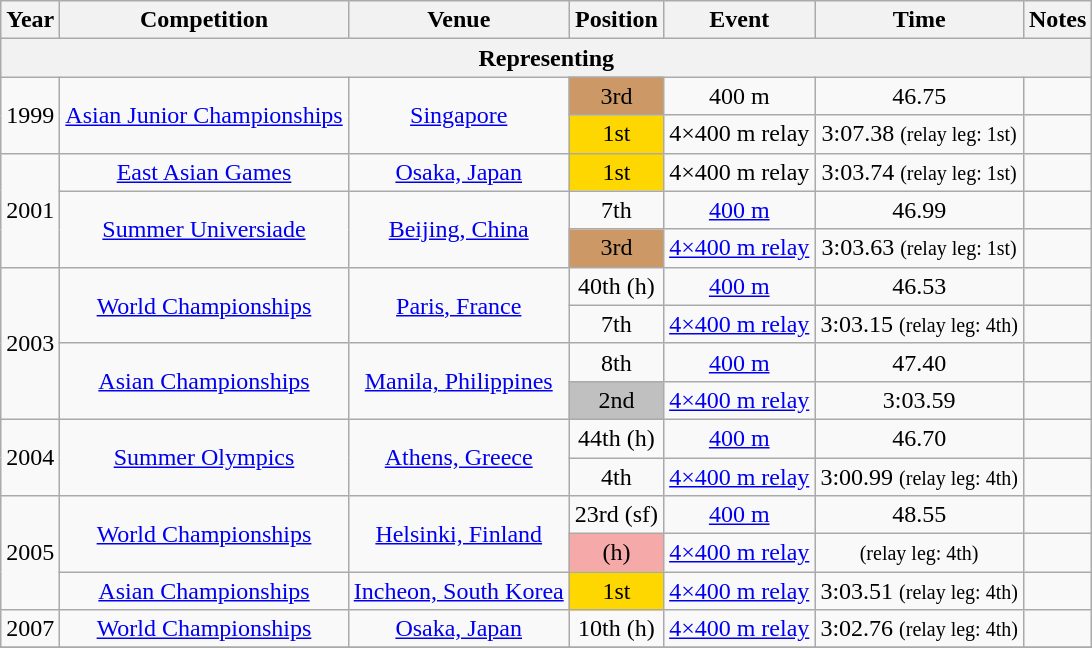<table class="wikitable sortable" style=text-align:center>
<tr>
<th>Year</th>
<th>Competition</th>
<th>Venue</th>
<th>Position</th>
<th>Event</th>
<th>Time</th>
<th>Notes</th>
</tr>
<tr>
<th colspan="7">Representing </th>
</tr>
<tr>
<td rowspan=2>1999</td>
<td rowspan=2><a href='#'>Asian Junior Championships</a></td>
<td rowspan=2><a href='#'>Singapore</a></td>
<td bgcolor="cc9966">3rd</td>
<td>400 m</td>
<td>46.75</td>
<td></td>
</tr>
<tr>
<td bgcolor="gold">1st</td>
<td>4×400 m relay</td>
<td>3:07.38 <small>(relay leg: 1st)</small></td>
<td></td>
</tr>
<tr>
<td rowspan=3>2001</td>
<td><a href='#'>East Asian Games</a></td>
<td><a href='#'>Osaka, Japan</a></td>
<td bgcolor="gold">1st</td>
<td>4×400 m relay</td>
<td>3:03.74 <small>(relay leg: 1st)</small></td>
<td></td>
</tr>
<tr>
<td rowspan=2><a href='#'>Summer Universiade</a></td>
<td rowspan=2><a href='#'>Beijing, China</a></td>
<td>7th</td>
<td><a href='#'>400 m</a></td>
<td>46.99</td>
<td></td>
</tr>
<tr>
<td bgcolor="cc9966">3rd</td>
<td><a href='#'>4×400 m relay</a></td>
<td>3:03.63 <small>(relay leg: 1st)</small></td>
<td></td>
</tr>
<tr>
<td rowspan=4>2003</td>
<td rowspan=2><a href='#'>World Championships</a></td>
<td rowspan=2><a href='#'>Paris, France</a></td>
<td>40th (h)</td>
<td><a href='#'>400 m</a></td>
<td>46.53</td>
<td></td>
</tr>
<tr>
<td>7th</td>
<td><a href='#'>4×400 m relay</a></td>
<td>3:03.15 <small>(relay leg: 4th)</small></td>
<td></td>
</tr>
<tr>
<td rowspan=2><a href='#'>Asian Championships</a></td>
<td rowspan=2><a href='#'>Manila, Philippines</a></td>
<td>8th</td>
<td><a href='#'>400 m</a></td>
<td>47.40</td>
<td></td>
</tr>
<tr>
<td bgcolor="silver">2nd</td>
<td><a href='#'>4×400 m relay</a></td>
<td>3:03.59</td>
<td></td>
</tr>
<tr>
<td rowspan=2>2004</td>
<td rowspan=2><a href='#'>Summer Olympics</a></td>
<td rowspan=2><a href='#'>Athens, Greece</a></td>
<td>44th (h)</td>
<td><a href='#'>400 m</a></td>
<td>46.70</td>
<td></td>
</tr>
<tr>
<td>4th</td>
<td><a href='#'>4×400 m relay</a></td>
<td>3:00.99 <small>(relay leg: 4th)</small></td>
<td></td>
</tr>
<tr>
<td rowspan=3>2005</td>
<td rowspan=2><a href='#'>World Championships</a></td>
<td rowspan=2><a href='#'>Helsinki, Finland</a></td>
<td>23rd (sf)</td>
<td><a href='#'>400 m</a></td>
<td>48.55</td>
<td></td>
</tr>
<tr>
<td bgcolor=f5a9a9> (h)</td>
<td><a href='#'>4×400 m relay</a></td>
<td> <small>(relay leg: 4th)</small></td>
<td></td>
</tr>
<tr>
<td><a href='#'>Asian Championships</a></td>
<td><a href='#'>Incheon, South Korea</a></td>
<td bgcolor="gold">1st</td>
<td><a href='#'>4×400 m relay</a></td>
<td>3:03.51 <small>(relay leg: 4th)</small></td>
<td></td>
</tr>
<tr>
<td>2007</td>
<td><a href='#'>World Championships</a></td>
<td><a href='#'>Osaka, Japan</a></td>
<td>10th (h)</td>
<td><a href='#'>4×400 m relay</a></td>
<td>3:02.76 <small>(relay leg: 4th)</small></td>
<td></td>
</tr>
<tr>
</tr>
</table>
